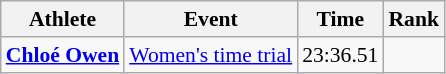<table class=wikitable style=font-size:90%;text-align:center>
<tr>
<th>Athlete</th>
<th>Event</th>
<th>Time</th>
<th>Rank</th>
</tr>
<tr>
<td align=left><strong><a href='#'>Chloé Owen</a></strong></td>
<td align=left><a href='#'>Women's time trial</a></td>
<td>23:36.51</td>
<td></td>
</tr>
</table>
